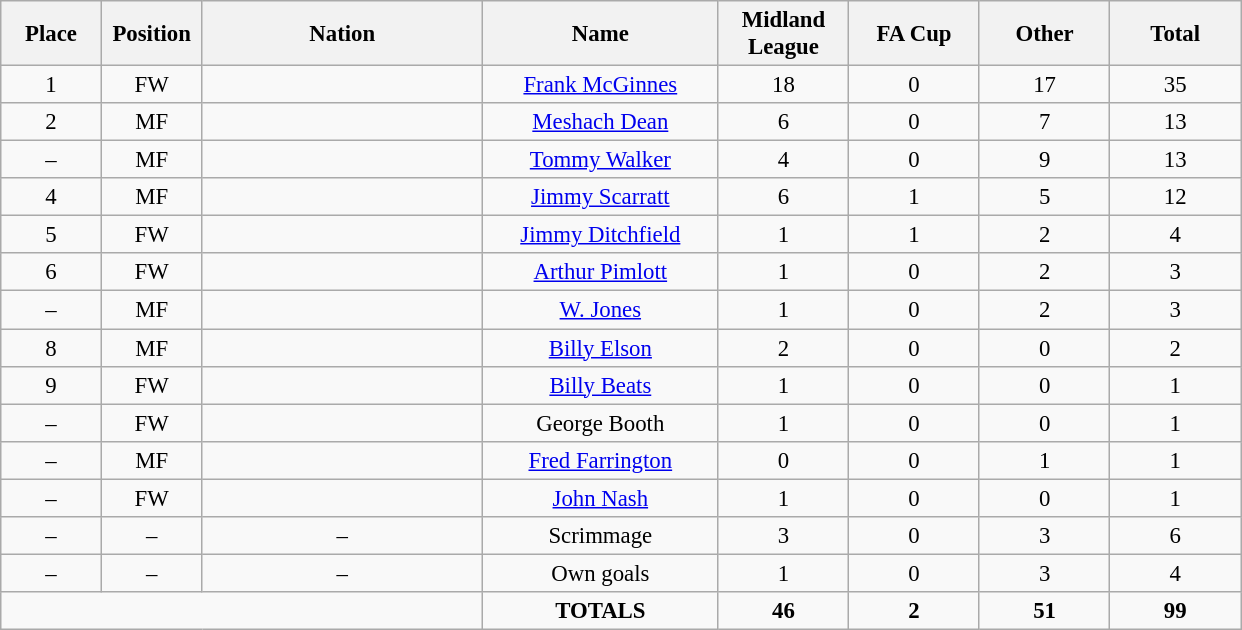<table class="wikitable" style="font-size: 95%; text-align: center;">
<tr>
<th width=60>Place</th>
<th width=60>Position</th>
<th width=180>Nation</th>
<th width=150>Name</th>
<th width=80>Midland League</th>
<th width=80>FA Cup</th>
<th width=80>Other</th>
<th width=80>Total</th>
</tr>
<tr>
<td>1</td>
<td>FW</td>
<td></td>
<td><a href='#'>Frank McGinnes</a></td>
<td>18</td>
<td>0</td>
<td>17</td>
<td>35</td>
</tr>
<tr>
<td>2</td>
<td>MF</td>
<td></td>
<td><a href='#'>Meshach Dean</a></td>
<td>6</td>
<td>0</td>
<td>7</td>
<td>13</td>
</tr>
<tr>
<td>–</td>
<td>MF</td>
<td></td>
<td><a href='#'>Tommy Walker</a></td>
<td>4</td>
<td>0</td>
<td>9</td>
<td>13</td>
</tr>
<tr>
<td>4</td>
<td>MF</td>
<td></td>
<td><a href='#'>Jimmy Scarratt</a></td>
<td>6</td>
<td>1</td>
<td>5</td>
<td>12</td>
</tr>
<tr>
<td>5</td>
<td>FW</td>
<td></td>
<td><a href='#'>Jimmy Ditchfield</a></td>
<td>1</td>
<td>1</td>
<td>2</td>
<td>4</td>
</tr>
<tr>
<td>6</td>
<td>FW</td>
<td></td>
<td><a href='#'>Arthur Pimlott</a></td>
<td>1</td>
<td>0</td>
<td>2</td>
<td>3</td>
</tr>
<tr>
<td>–</td>
<td>MF</td>
<td></td>
<td><a href='#'>W. Jones</a></td>
<td>1</td>
<td>0</td>
<td>2</td>
<td>3</td>
</tr>
<tr>
<td>8</td>
<td>MF</td>
<td></td>
<td><a href='#'>Billy Elson</a></td>
<td>2</td>
<td>0</td>
<td>0</td>
<td>2</td>
</tr>
<tr>
<td>9</td>
<td>FW</td>
<td></td>
<td><a href='#'>Billy Beats</a></td>
<td>1</td>
<td>0</td>
<td>0</td>
<td>1</td>
</tr>
<tr>
<td>–</td>
<td>FW</td>
<td></td>
<td>George Booth</td>
<td>1</td>
<td>0</td>
<td>0</td>
<td>1</td>
</tr>
<tr>
<td>–</td>
<td>MF</td>
<td></td>
<td><a href='#'>Fred Farrington</a></td>
<td>0</td>
<td>0</td>
<td>1</td>
<td>1</td>
</tr>
<tr>
<td>–</td>
<td>FW</td>
<td></td>
<td><a href='#'>John Nash</a></td>
<td>1</td>
<td>0</td>
<td>0</td>
<td>1</td>
</tr>
<tr>
<td>–</td>
<td>–</td>
<td>–</td>
<td>Scrimmage</td>
<td>3</td>
<td>0</td>
<td>3</td>
<td>6</td>
</tr>
<tr>
<td>–</td>
<td>–</td>
<td>–</td>
<td>Own goals</td>
<td>1</td>
<td>0</td>
<td>3</td>
<td>4</td>
</tr>
<tr>
<td colspan="3"></td>
<td><strong>TOTALS</strong></td>
<td><strong>46</strong></td>
<td><strong>2</strong></td>
<td><strong>51</strong></td>
<td><strong>99</strong></td>
</tr>
</table>
